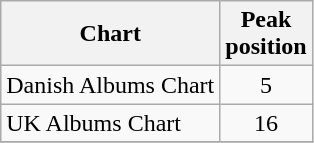<table class="wikitable sortable">
<tr>
<th align="left">Chart</th>
<th align="center">Peak<br>position</th>
</tr>
<tr>
<td align="left">Danish Albums Chart</td>
<td align="center">5</td>
</tr>
<tr>
<td align="left">UK Albums Chart</td>
<td align="center">16</td>
</tr>
<tr>
</tr>
</table>
